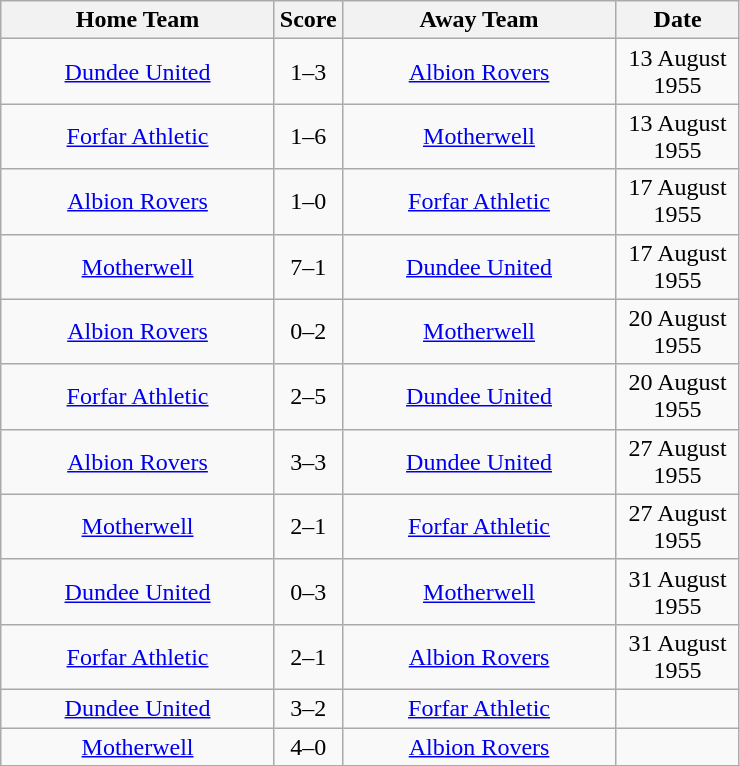<table class="wikitable" style="text-align:center;">
<tr>
<th width=175>Home Team</th>
<th width=20>Score</th>
<th width=175>Away Team</th>
<th width= 75>Date</th>
</tr>
<tr>
<td><a href='#'>Dundee United</a></td>
<td>1–3</td>
<td><a href='#'>Albion Rovers</a></td>
<td>13 August 1955</td>
</tr>
<tr>
<td><a href='#'>Forfar Athletic</a></td>
<td>1–6</td>
<td><a href='#'>Motherwell</a></td>
<td>13 August 1955</td>
</tr>
<tr>
<td><a href='#'>Albion Rovers</a></td>
<td>1–0</td>
<td><a href='#'>Forfar Athletic</a></td>
<td>17 August 1955</td>
</tr>
<tr>
<td><a href='#'>Motherwell</a></td>
<td>7–1</td>
<td><a href='#'>Dundee United</a></td>
<td>17 August 1955</td>
</tr>
<tr>
<td><a href='#'>Albion Rovers</a></td>
<td>0–2</td>
<td><a href='#'>Motherwell</a></td>
<td>20 August 1955</td>
</tr>
<tr>
<td><a href='#'>Forfar Athletic</a></td>
<td>2–5</td>
<td><a href='#'>Dundee United</a></td>
<td>20 August 1955</td>
</tr>
<tr>
<td><a href='#'>Albion Rovers</a></td>
<td>3–3</td>
<td><a href='#'>Dundee United</a></td>
<td>27 August 1955</td>
</tr>
<tr>
<td><a href='#'>Motherwell</a></td>
<td>2–1</td>
<td><a href='#'>Forfar Athletic</a></td>
<td>27 August 1955</td>
</tr>
<tr>
<td><a href='#'>Dundee United</a></td>
<td>0–3</td>
<td><a href='#'>Motherwell</a></td>
<td>31 August 1955</td>
</tr>
<tr>
<td><a href='#'>Forfar Athletic</a></td>
<td>2–1</td>
<td><a href='#'>Albion Rovers</a></td>
<td>31 August 1955</td>
</tr>
<tr>
<td><a href='#'>Dundee United</a></td>
<td>3–2</td>
<td><a href='#'>Forfar Athletic</a></td>
<td></td>
</tr>
<tr>
<td><a href='#'>Motherwell</a></td>
<td>4–0</td>
<td><a href='#'>Albion Rovers</a></td>
<td></td>
</tr>
<tr>
</tr>
</table>
